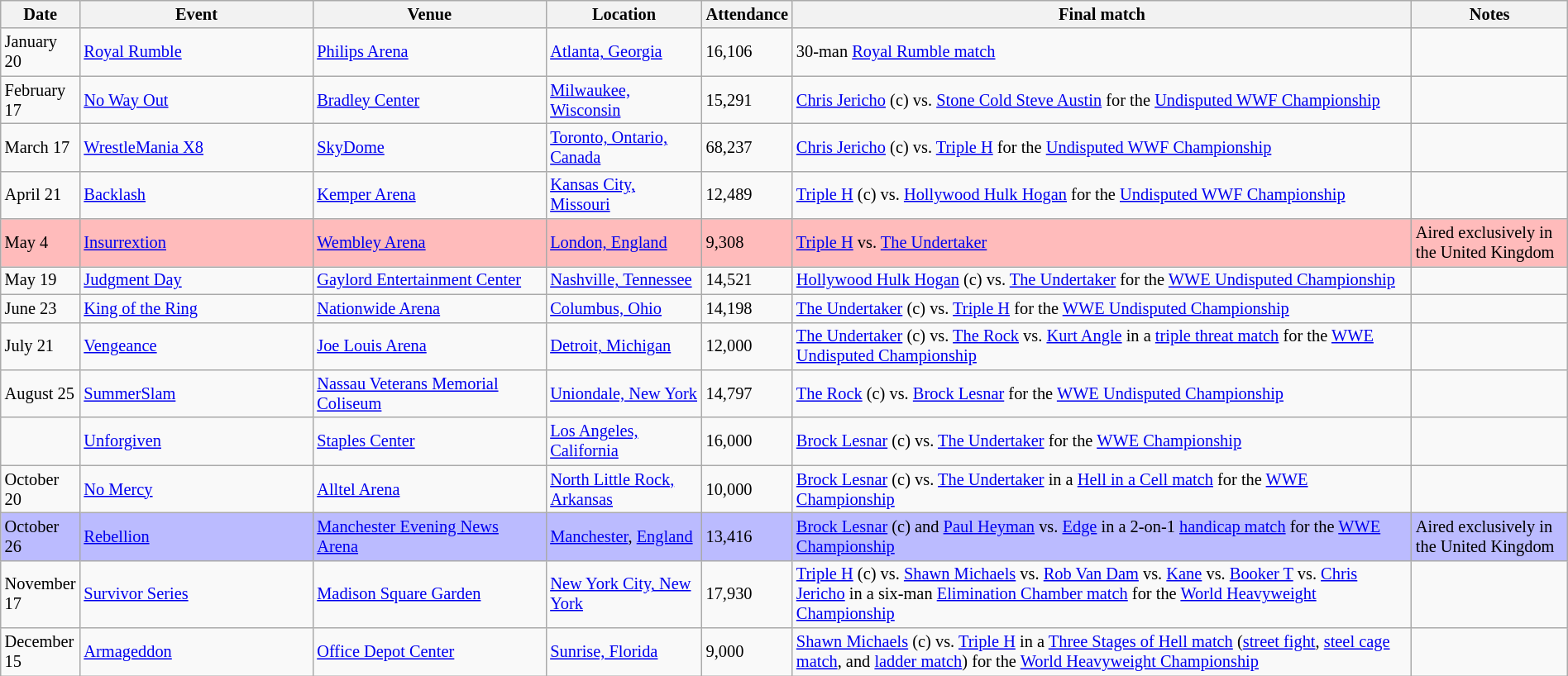<table id="Past_events_2002" class="sortable wikitable succession-box" style="font-size:85%; width:100%">
<tr>
<th scope="col" style="width:5%;">Date</th>
<th scope="col" style="width:15%;">Event</th>
<th scope="col" style="width:15%;">Venue</th>
<th scope="col" style="width:10%;">Location</th>
<th scope="col" style="width:5%;">Attendance</th>
<th scope="col" style="width:40%;">Final match</th>
<th scope="col" style="width:10%;">Notes</th>
</tr>
<tr>
<td>January 20</td>
<td><a href='#'>Royal Rumble</a></td>
<td><a href='#'>Philips Arena</a></td>
<td><a href='#'>Atlanta, Georgia</a></td>
<td>16,106</td>
<td>30-man <a href='#'>Royal Rumble match</a></td>
<td></td>
</tr>
<tr>
<td>February 17</td>
<td><a href='#'>No Way Out</a></td>
<td><a href='#'>Bradley Center</a></td>
<td><a href='#'>Milwaukee, Wisconsin</a></td>
<td>15,291</td>
<td><a href='#'>Chris Jericho</a> (c) vs. <a href='#'>Stone Cold Steve Austin</a> for the <a href='#'>Undisputed WWF Championship</a></td>
<td></td>
</tr>
<tr>
<td>March 17</td>
<td><a href='#'>WrestleMania X8</a></td>
<td><a href='#'>SkyDome</a></td>
<td><a href='#'>Toronto, Ontario, Canada</a></td>
<td>68,237</td>
<td><a href='#'>Chris Jericho</a> (c) vs. <a href='#'>Triple H</a> for the <a href='#'>Undisputed WWF Championship</a></td>
<td></td>
</tr>
<tr>
<td>April 21</td>
<td><a href='#'>Backlash</a></td>
<td><a href='#'>Kemper Arena</a></td>
<td><a href='#'>Kansas City, Missouri</a></td>
<td>12,489</td>
<td><a href='#'>Triple H</a> (c) vs. <a href='#'>Hollywood Hulk Hogan</a> for the <a href='#'>Undisputed WWF Championship</a></td>
<td></td>
</tr>
<tr style="background: #FBB;">
<td>May 4</td>
<td><a href='#'>Insurrextion</a></td>
<td><a href='#'>Wembley Arena</a></td>
<td><a href='#'>London, England</a></td>
<td>9,308</td>
<td><a href='#'>Triple H</a> vs. <a href='#'>The Undertaker</a></td>
<td>Aired exclusively in the United Kingdom</td>
</tr>
<tr>
<td>May 19</td>
<td><a href='#'>Judgment Day</a></td>
<td><a href='#'>Gaylord Entertainment Center</a></td>
<td><a href='#'>Nashville, Tennessee</a></td>
<td>14,521</td>
<td><a href='#'>Hollywood Hulk Hogan</a> (c) vs. <a href='#'>The Undertaker</a> for the <a href='#'>WWE Undisputed Championship</a></td>
<td></td>
</tr>
<tr>
<td>June 23</td>
<td><a href='#'>King of the Ring</a></td>
<td><a href='#'>Nationwide Arena</a></td>
<td><a href='#'>Columbus, Ohio</a></td>
<td>14,198</td>
<td><a href='#'>The Undertaker</a> (c) vs. <a href='#'>Triple H</a> for the <a href='#'>WWE Undisputed Championship</a></td>
<td></td>
</tr>
<tr>
<td>July 21</td>
<td><a href='#'>Vengeance</a></td>
<td><a href='#'>Joe Louis Arena</a></td>
<td><a href='#'>Detroit, Michigan</a></td>
<td>12,000</td>
<td><a href='#'>The Undertaker</a> (c) vs. <a href='#'>The Rock</a> vs. <a href='#'>Kurt Angle</a> in a <a href='#'>triple threat match</a> for the <a href='#'>WWE Undisputed Championship</a></td>
<td></td>
</tr>
<tr>
<td>August 25</td>
<td><a href='#'>SummerSlam</a></td>
<td><a href='#'>Nassau Veterans Memorial Coliseum</a></td>
<td><a href='#'>Uniondale, New York</a></td>
<td>14,797</td>
<td><a href='#'>The Rock</a> (c) vs. <a href='#'>Brock Lesnar</a> for the <a href='#'>WWE Undisputed Championship</a></td>
<td></td>
</tr>
<tr>
<td></td>
<td><a href='#'>Unforgiven</a></td>
<td><a href='#'>Staples Center</a></td>
<td><a href='#'>Los Angeles, California</a></td>
<td>16,000</td>
<td><a href='#'>Brock Lesnar</a> (c) vs. <a href='#'>The Undertaker</a> for the <a href='#'>WWE Championship</a></td>
<td></td>
</tr>
<tr>
<td>October 20</td>
<td><a href='#'>No Mercy</a></td>
<td><a href='#'>Alltel Arena</a></td>
<td><a href='#'>North Little Rock, Arkansas</a></td>
<td>10,000</td>
<td><a href='#'>Brock Lesnar</a> (c) vs. <a href='#'>The Undertaker</a> in a <a href='#'>Hell in a Cell match</a> for the <a href='#'>WWE Championship</a></td>
<td></td>
</tr>
<tr style="background: #BBF;">
<td>October 26</td>
<td><a href='#'>Rebellion</a></td>
<td><a href='#'>Manchester Evening News Arena</a></td>
<td><a href='#'>Manchester</a>, <a href='#'>England</a></td>
<td>13,416</td>
<td><a href='#'>Brock Lesnar</a> (c) and <a href='#'>Paul Heyman</a> vs. <a href='#'>Edge</a> in a 2-on-1 <a href='#'>handicap match</a> for the <a href='#'>WWE Championship</a></td>
<td>Aired exclusively in the United Kingdom</td>
</tr>
<tr>
<td>November 17</td>
<td><a href='#'>Survivor Series</a></td>
<td><a href='#'>Madison Square Garden</a></td>
<td><a href='#'>New York City, New York</a></td>
<td>17,930</td>
<td><a href='#'>Triple H</a> (c) vs. <a href='#'>Shawn Michaels</a> vs. <a href='#'>Rob Van Dam</a> vs. <a href='#'>Kane</a> vs. <a href='#'>Booker T</a> vs. <a href='#'>Chris Jericho</a> in a six-man <a href='#'>Elimination Chamber match</a> for the <a href='#'>World Heavyweight Championship</a></td>
<td></td>
</tr>
<tr>
<td>December 15</td>
<td><a href='#'>Armageddon</a></td>
<td><a href='#'>Office Depot Center</a></td>
<td><a href='#'>Sunrise, Florida</a></td>
<td>9,000</td>
<td><a href='#'>Shawn Michaels</a> (c) vs. <a href='#'>Triple H</a> in a <a href='#'>Three Stages of Hell match</a> (<a href='#'>street fight</a>, <a href='#'>steel cage match</a>, and <a href='#'>ladder match</a>) for the <a href='#'>World Heavyweight Championship</a></td>
<td></td>
</tr>
</table>
